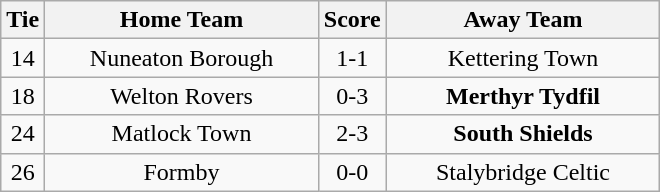<table class="wikitable" style="text-align:center;">
<tr>
<th width=20>Tie</th>
<th width=175>Home Team</th>
<th width=20>Score</th>
<th width=175>Away Team</th>
</tr>
<tr>
<td>14</td>
<td>Nuneaton Borough</td>
<td>1-1</td>
<td>Kettering Town</td>
</tr>
<tr>
<td>18</td>
<td>Welton Rovers</td>
<td>0-3</td>
<td><strong>Merthyr Tydfil</strong></td>
</tr>
<tr>
<td>24</td>
<td>Matlock Town</td>
<td>2-3</td>
<td><strong>South Shields</strong></td>
</tr>
<tr>
<td>26</td>
<td>Formby</td>
<td>0-0</td>
<td>Stalybridge Celtic</td>
</tr>
</table>
